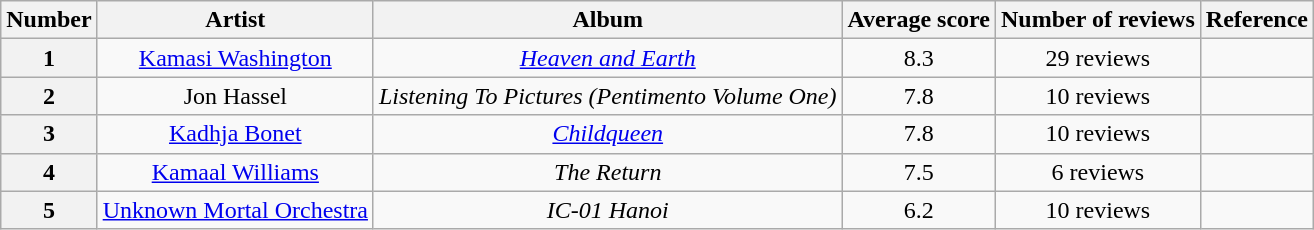<table class="wikitable sortable" style="text-align:center;">
<tr>
<th scope="col">Number</th>
<th scope="col">Artist</th>
<th scope="col">Album</th>
<th scope="col">Average score</th>
<th scope="col">Number of reviews</th>
<th scope="col">Reference</th>
</tr>
<tr>
<th scope="row">1</th>
<td><a href='#'>Kamasi Washington </a></td>
<td><em><a href='#'>Heaven and Earth</a></em></td>
<td>8.3</td>
<td>29 reviews</td>
<td></td>
</tr>
<tr>
<th scope="row">2</th>
<td>Jon Hassel</td>
<td><em>Listening To Pictures (Pentimento Volume One)</em></td>
<td>7.8</td>
<td>10 reviews</td>
<td></td>
</tr>
<tr>
<th scope="row">3</th>
<td><a href='#'>Kadhja Bonet</a></td>
<td><em><a href='#'>Childqueen</a></em></td>
<td>7.8</td>
<td>10 reviews</td>
<td></td>
</tr>
<tr>
<th scope="row">4</th>
<td><a href='#'>Kamaal Williams</a></td>
<td><em>The Return</em></td>
<td>7.5</td>
<td>6 reviews</td>
<td></td>
</tr>
<tr>
<th scope="row">5</th>
<td><a href='#'>Unknown Mortal Orchestra </a></td>
<td><em>IC-01 Hanoi</em></td>
<td>6.2</td>
<td>10 reviews</td>
<td></td>
</tr>
</table>
